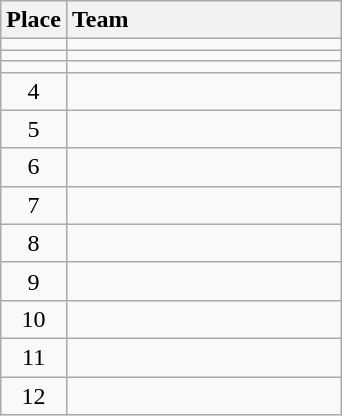<table class="wikitable sortable" style="text-align:center; padding-bottom:0;">
<tr>
<th>Place</th>
<th style="width:11em; text-align:left;">Team</th>
</tr>
<tr>
<td></td>
<td align=left></td>
</tr>
<tr>
<td></td>
<td align=left></td>
</tr>
<tr>
<td></td>
<td align=left></td>
</tr>
<tr>
<td>4</td>
<td align=left></td>
</tr>
<tr>
<td>5</td>
<td align=left></td>
</tr>
<tr>
<td>6</td>
<td align=left></td>
</tr>
<tr>
<td>7</td>
<td align=left></td>
</tr>
<tr>
<td>8</td>
<td align=left></td>
</tr>
<tr>
<td>9</td>
<td align=left></td>
</tr>
<tr>
<td>10</td>
<td align=left></td>
</tr>
<tr>
<td>11</td>
<td align=left></td>
</tr>
<tr>
<td>12</td>
<td align=left></td>
</tr>
</table>
